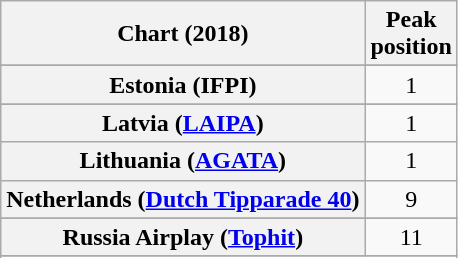<table class="wikitable sortable plainrowheaders" style="text-align:center">
<tr>
<th scope="col">Chart (2018)</th>
<th scope="col">Peak<br> position</th>
</tr>
<tr>
</tr>
<tr>
</tr>
<tr>
</tr>
<tr>
</tr>
<tr>
</tr>
<tr>
</tr>
<tr>
</tr>
<tr>
<th scope="row">Estonia (IFPI)</th>
<td>1</td>
</tr>
<tr>
</tr>
<tr>
</tr>
<tr>
</tr>
<tr>
</tr>
<tr>
</tr>
<tr>
</tr>
<tr>
</tr>
<tr>
<th scope="row">Latvia (<a href='#'>LAIPA</a>)</th>
<td>1</td>
</tr>
<tr>
<th scope="row">Lithuania (<a href='#'>AGATA</a>)</th>
<td>1</td>
</tr>
<tr>
<th scope="row">Netherlands (<a href='#'>Dutch Tipparade 40</a>)</th>
<td>9</td>
</tr>
<tr>
</tr>
<tr>
</tr>
<tr>
</tr>
<tr>
</tr>
<tr>
<th scope="row">Russia Airplay (<a href='#'>Tophit</a>)</th>
<td>11</td>
</tr>
<tr>
</tr>
<tr>
</tr>
<tr>
</tr>
<tr>
</tr>
<tr>
</tr>
<tr>
</tr>
<tr>
</tr>
<tr>
</tr>
<tr>
</tr>
</table>
